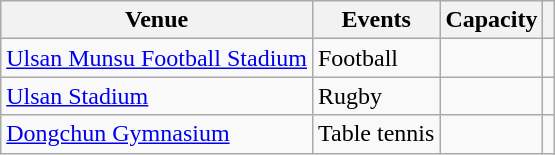<table class="wikitable">
<tr>
<th>Venue</th>
<th>Events</th>
<th>Capacity</th>
<th></th>
</tr>
<tr>
<td><a href='#'>Ulsan Munsu Football Stadium</a></td>
<td>Football</td>
<td></td>
<td></td>
</tr>
<tr>
<td><a href='#'>Ulsan Stadium</a></td>
<td>Rugby</td>
<td></td>
<td></td>
</tr>
<tr>
<td><a href='#'>Dongchun Gymnasium</a></td>
<td>Table tennis</td>
<td></td>
<td></td>
</tr>
</table>
